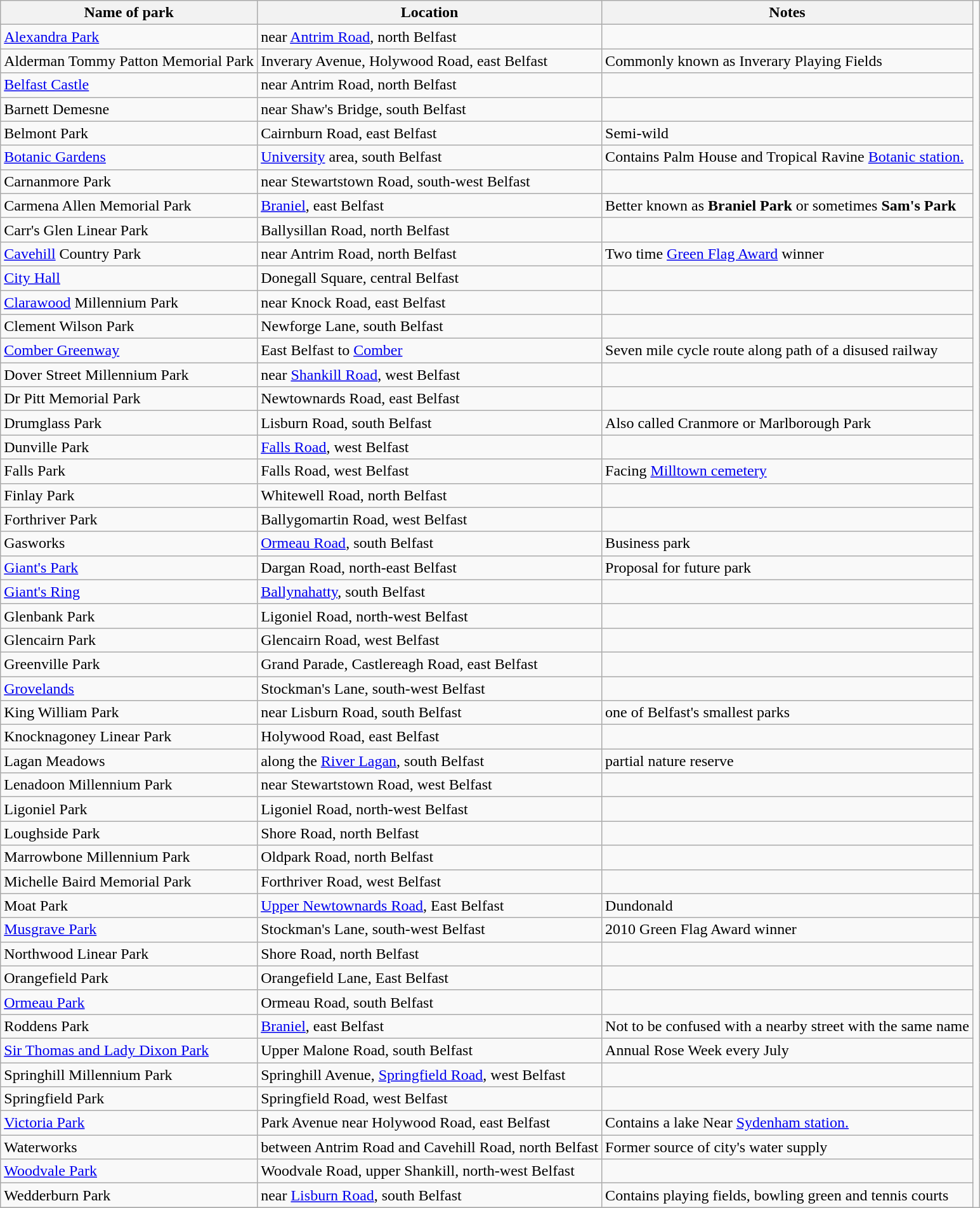<table class="wikitable">
<tr>
<th>Name of park</th>
<th>Location</th>
<th>Notes</th>
</tr>
<tr>
<td><a href='#'>Alexandra Park</a></td>
<td>near <a href='#'>Antrim Road</a>, north Belfast</td>
<td></td>
</tr>
<tr>
<td>Alderman Tommy Patton Memorial Park</td>
<td>Inverary Avenue, Holywood Road, east Belfast</td>
<td>Commonly known as Inverary Playing Fields</td>
</tr>
<tr>
<td><a href='#'>Belfast Castle</a></td>
<td>near Antrim Road, north Belfast</td>
<td></td>
</tr>
<tr>
<td>Barnett Demesne</td>
<td>near Shaw's Bridge, south Belfast</td>
<td></td>
</tr>
<tr>
<td>Belmont Park</td>
<td>Cairnburn Road, east Belfast</td>
<td>Semi-wild</td>
</tr>
<tr>
<td><a href='#'>Botanic Gardens</a></td>
<td><a href='#'>University</a> area, south Belfast</td>
<td>Contains Palm House and Tropical Ravine <a href='#'>Botanic station.</a></td>
</tr>
<tr>
<td>Carnanmore Park</td>
<td>near Stewartstown Road, south-west Belfast</td>
<td></td>
</tr>
<tr>
<td>Carmena Allen Memorial Park</td>
<td><a href='#'>Braniel</a>, east Belfast</td>
<td>Better known as <strong>Braniel Park</strong> or sometimes <strong>Sam's Park</strong></td>
</tr>
<tr>
<td>Carr's Glen Linear Park</td>
<td>Ballysillan Road, north Belfast</td>
<td></td>
</tr>
<tr>
<td><a href='#'>Cavehill</a> Country Park</td>
<td>near Antrim Road, north Belfast</td>
<td>Two time <a href='#'>Green Flag Award</a> winner</td>
</tr>
<tr>
<td><a href='#'>City Hall</a></td>
<td>Donegall Square, central Belfast</td>
<td></td>
</tr>
<tr>
<td><a href='#'>Clarawood</a> Millennium Park</td>
<td>near Knock Road, east Belfast</td>
<td></td>
</tr>
<tr>
<td>Clement Wilson Park</td>
<td>Newforge Lane, south Belfast</td>
<td></td>
</tr>
<tr>
<td><a href='#'>Comber Greenway</a></td>
<td>East Belfast to <a href='#'>Comber</a></td>
<td>Seven mile cycle route along path of a disused railway</td>
</tr>
<tr>
<td>Dover Street Millennium Park</td>
<td>near <a href='#'>Shankill Road</a>, west Belfast</td>
<td></td>
</tr>
<tr>
<td>Dr Pitt Memorial Park</td>
<td>Newtownards Road, east Belfast</td>
<td></td>
</tr>
<tr>
<td>Drumglass Park</td>
<td>Lisburn Road, south Belfast</td>
<td>Also called Cranmore or Marlborough Park</td>
</tr>
<tr>
<td>Dunville Park</td>
<td><a href='#'>Falls Road</a>, west Belfast</td>
<td></td>
</tr>
<tr>
<td>Falls Park</td>
<td>Falls Road, west Belfast</td>
<td>Facing <a href='#'>Milltown cemetery</a></td>
</tr>
<tr>
<td>Finlay Park</td>
<td>Whitewell Road, north Belfast</td>
<td></td>
</tr>
<tr>
<td>Forthriver Park</td>
<td>Ballygomartin Road, west Belfast</td>
<td></td>
</tr>
<tr>
<td>Gasworks</td>
<td><a href='#'>Ormeau Road</a>, south Belfast</td>
<td>Business park</td>
</tr>
<tr>
<td><a href='#'>Giant's Park</a></td>
<td>Dargan Road, north-east Belfast</td>
<td>Proposal for future park</td>
</tr>
<tr>
<td><a href='#'>Giant's Ring</a></td>
<td><a href='#'>Ballynahatty</a>, south Belfast</td>
<td></td>
</tr>
<tr>
<td>Glenbank Park</td>
<td>Ligoniel Road, north-west Belfast</td>
<td></td>
</tr>
<tr>
<td>Glencairn Park</td>
<td>Glencairn Road, west Belfast</td>
<td></td>
</tr>
<tr>
<td>Greenville Park</td>
<td>Grand Parade, Castlereagh Road, east Belfast</td>
<td></td>
</tr>
<tr>
<td><a href='#'>Grovelands</a></td>
<td>Stockman's Lane, south-west Belfast</td>
<td></td>
</tr>
<tr>
<td>King William Park</td>
<td>near Lisburn Road, south Belfast</td>
<td>one of Belfast's smallest parks</td>
</tr>
<tr>
<td>Knocknagoney Linear Park</td>
<td>Holywood Road, east Belfast</td>
<td></td>
</tr>
<tr>
<td>Lagan Meadows</td>
<td>along the <a href='#'>River Lagan</a>, south Belfast</td>
<td>partial nature reserve</td>
</tr>
<tr>
<td>Lenadoon Millennium Park</td>
<td>near Stewartstown Road, west Belfast</td>
<td></td>
</tr>
<tr>
<td>Ligoniel Park</td>
<td>Ligoniel Road, north-west Belfast</td>
<td></td>
</tr>
<tr>
<td>Loughside Park</td>
<td>Shore Road, north Belfast</td>
<td></td>
</tr>
<tr>
<td>Marrowbone Millennium Park</td>
<td>Oldpark Road, north Belfast</td>
<td></td>
</tr>
<tr>
<td>Michelle Baird Memorial Park</td>
<td>Forthriver Road, west Belfast</td>
<td></td>
</tr>
<tr>
<td>Moat Park</td>
<td><a href='#'>Upper Newtownards Road</a>, East Belfast</td>
<td>Dundonald</td>
<td></td>
</tr>
<tr>
<td><a href='#'>Musgrave Park</a></td>
<td>Stockman's Lane, south-west Belfast</td>
<td>2010 Green Flag Award winner</td>
</tr>
<tr>
<td>Northwood Linear Park</td>
<td>Shore Road, north Belfast</td>
<td></td>
</tr>
<tr>
<td>Orangefield Park</td>
<td>Orangefield Lane, East Belfast</td>
<td></td>
</tr>
<tr>
<td><a href='#'>Ormeau Park</a></td>
<td>Ormeau Road, south Belfast</td>
<td></td>
</tr>
<tr>
<td>Roddens Park</td>
<td><a href='#'>Braniel</a>, east Belfast</td>
<td>Not to be confused with a nearby street with the same name</td>
</tr>
<tr>
<td><a href='#'>Sir Thomas and Lady Dixon Park</a></td>
<td>Upper Malone Road, south Belfast</td>
<td>Annual Rose Week every July</td>
</tr>
<tr>
<td>Springhill Millennium Park</td>
<td>Springhill Avenue, <a href='#'>Springfield Road</a>, west Belfast</td>
<td></td>
</tr>
<tr>
<td>Springfield Park</td>
<td>Springfield Road, west Belfast</td>
<td></td>
</tr>
<tr>
<td><a href='#'>Victoria Park</a></td>
<td>Park Avenue near Holywood Road, east Belfast</td>
<td>Contains a lake Near <a href='#'>Sydenham station.</a></td>
</tr>
<tr>
<td>Waterworks</td>
<td>between Antrim Road and Cavehill Road, north Belfast</td>
<td>Former source of city's water supply</td>
</tr>
<tr>
<td><a href='#'>Woodvale Park</a></td>
<td>Woodvale Road, upper Shankill, north-west Belfast</td>
<td></td>
</tr>
<tr>
<td>Wedderburn Park</td>
<td>near <a href='#'>Lisburn Road</a>, south Belfast</td>
<td>Contains playing fields, bowling green and tennis courts</td>
</tr>
<tr>
</tr>
</table>
